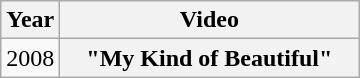<table class="wikitable plainrowheaders">
<tr>
<th>Year</th>
<th style="width:12em;">Video</th>
</tr>
<tr>
<td>2008</td>
<th scope="row">"My Kind of Beautiful"</th>
</tr>
</table>
